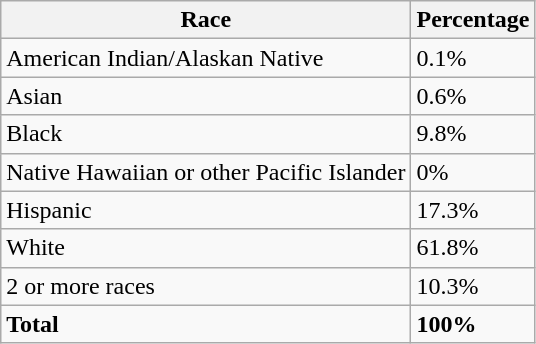<table class="wikitable">
<tr>
<th>Race</th>
<th>Percentage</th>
</tr>
<tr>
<td>American Indian/Alaskan Native</td>
<td>0.1%</td>
</tr>
<tr>
<td>Asian</td>
<td>0.6%</td>
</tr>
<tr>
<td>Black</td>
<td>9.8%</td>
</tr>
<tr>
<td>Native Hawaiian or other Pacific Islander</td>
<td>0%</td>
</tr>
<tr>
<td>Hispanic</td>
<td>17.3%</td>
</tr>
<tr>
<td>White</td>
<td>61.8%</td>
</tr>
<tr>
<td>2 or more races</td>
<td>10.3%</td>
</tr>
<tr>
<td><strong>Total</strong></td>
<td><strong>100%</strong></td>
</tr>
</table>
